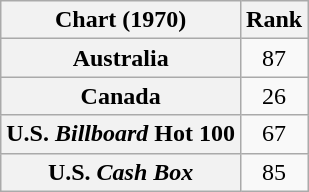<table class="wikitable sortable plainrowheaders">
<tr>
<th>Chart (1970)</th>
<th>Rank</th>
</tr>
<tr>
<th scope="row">Australia</th>
<td style="text-align:center;">87</td>
</tr>
<tr>
<th scope="row">Canada</th>
<td style="text-align:center;">26</td>
</tr>
<tr>
<th scope="row">U.S. <em>Billboard</em> Hot 100</th>
<td style="text-align:center;">67</td>
</tr>
<tr>
<th scope="row">U.S. <em>Cash Box</em></th>
<td style="text-align:center;">85</td>
</tr>
</table>
